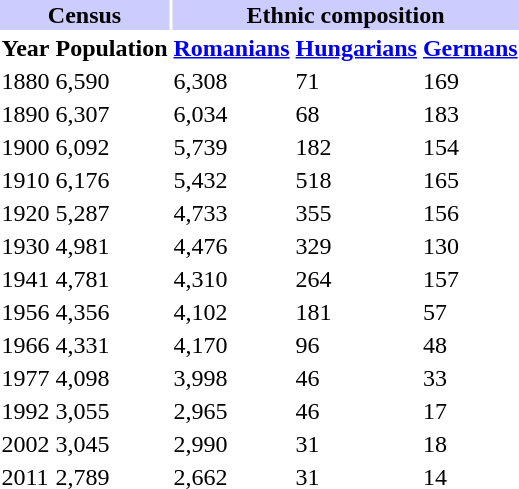<table class="toccolours">
<tr>
<th align="center" colspan="2" style="background:#ccccff;">Census</th>
<th align="center" colspan="3" style="background:#ccccff;">Ethnic composition</th>
</tr>
<tr>
<th>Year</th>
<th>Population</th>
<th><a href='#'>Romanians</a></th>
<th><a href='#'>Hungarians</a></th>
<th><a href='#'>Germans</a></th>
</tr>
<tr>
<td>1880</td>
<td>6,590</td>
<td>6,308</td>
<td>71</td>
<td>169</td>
</tr>
<tr>
<td>1890</td>
<td>6,307</td>
<td>6,034</td>
<td>68</td>
<td>183</td>
</tr>
<tr>
<td>1900</td>
<td>6,092</td>
<td>5,739</td>
<td>182</td>
<td>154</td>
</tr>
<tr>
<td>1910</td>
<td>6,176</td>
<td>5,432</td>
<td>518</td>
<td>165</td>
</tr>
<tr>
<td>1920</td>
<td>5,287</td>
<td>4,733</td>
<td>355</td>
<td>156</td>
</tr>
<tr>
<td>1930</td>
<td>4,981</td>
<td>4,476</td>
<td>329</td>
<td>130</td>
</tr>
<tr>
<td>1941</td>
<td>4,781</td>
<td>4,310</td>
<td>264</td>
<td>157</td>
</tr>
<tr>
<td>1956</td>
<td>4,356</td>
<td>4,102</td>
<td>181</td>
<td>57</td>
</tr>
<tr>
<td>1966</td>
<td>4,331</td>
<td>4,170</td>
<td>96</td>
<td>48</td>
</tr>
<tr>
<td>1977</td>
<td>4,098</td>
<td>3,998</td>
<td>46</td>
<td>33</td>
</tr>
<tr>
<td>1992</td>
<td>3,055</td>
<td>2,965</td>
<td>46</td>
<td>17</td>
</tr>
<tr>
<td>2002</td>
<td>3,045</td>
<td>2,990</td>
<td>31</td>
<td>18</td>
</tr>
<tr>
<td>2011</td>
<td>2,789</td>
<td>2,662</td>
<td>31</td>
<td>14</td>
</tr>
</table>
